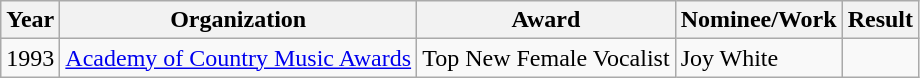<table class="wikitable">
<tr>
<th>Year</th>
<th>Organization</th>
<th>Award</th>
<th>Nominee/Work</th>
<th>Result</th>
</tr>
<tr>
<td>1993</td>
<td><a href='#'>Academy of Country Music Awards</a></td>
<td>Top New Female Vocalist</td>
<td>Joy White</td>
<td></td>
</tr>
</table>
